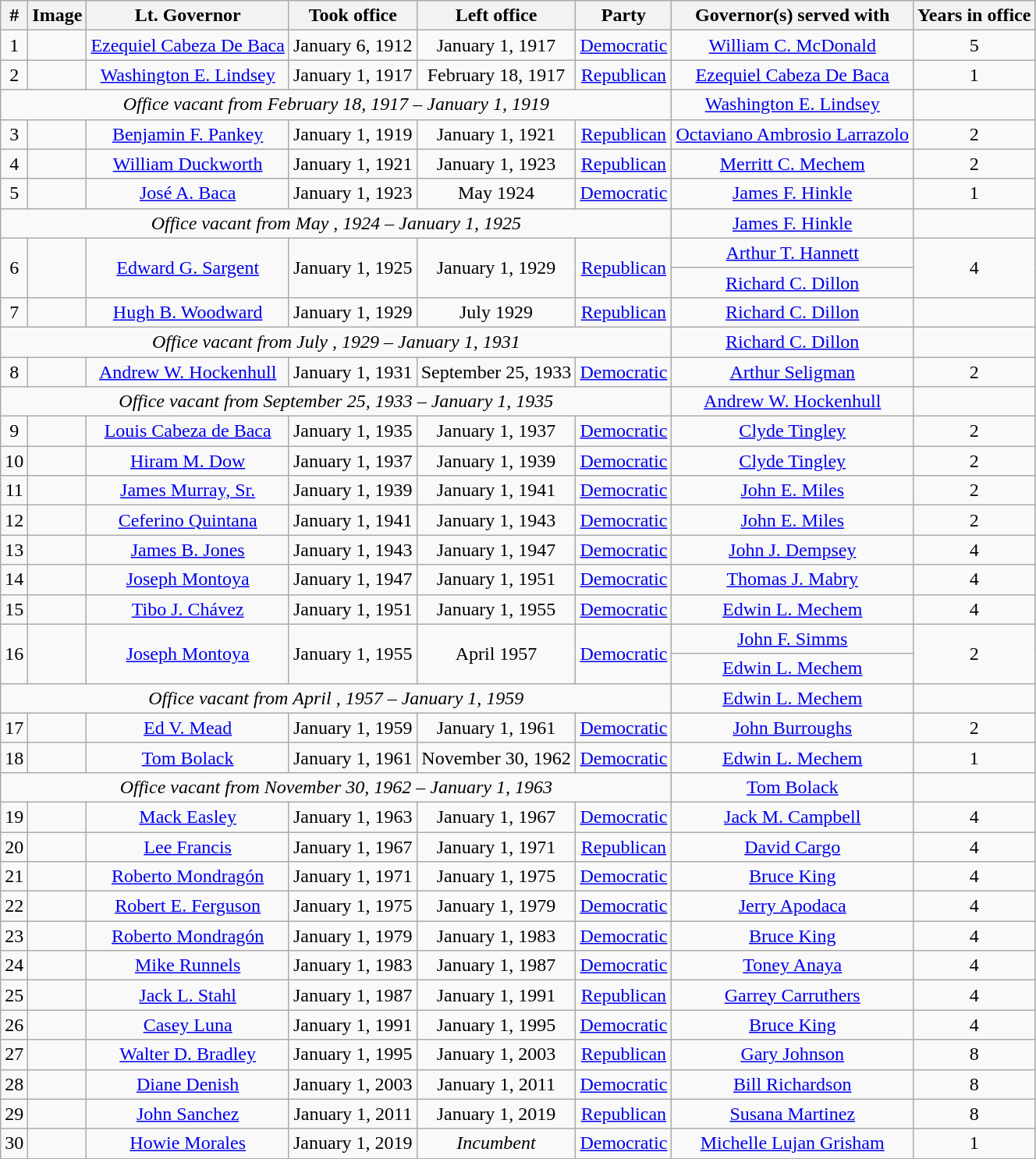<table class="wikitable" style="text-align:center">
<tr>
<th>#</th>
<th>Image</th>
<th>Lt. Governor</th>
<th>Took office</th>
<th>Left office</th>
<th>Party</th>
<th>Governor(s) served with</th>
<th>Years in office</th>
</tr>
<tr>
<td>1</td>
<td></td>
<td><a href='#'>Ezequiel Cabeza De Baca</a></td>
<td>January 6, 1912</td>
<td>January 1, 1917</td>
<td><a href='#'>Democratic</a></td>
<td><a href='#'>William C. McDonald</a></td>
<td>5</td>
</tr>
<tr>
<td>2</td>
<td></td>
<td><a href='#'>Washington E. Lindsey</a></td>
<td>January 1, 1917</td>
<td>February 18, 1917</td>
<td><a href='#'>Republican</a></td>
<td><a href='#'>Ezequiel Cabeza De Baca</a></td>
<td>1 <small></small></td>
</tr>
<tr>
<td colspan="6"><em>Office vacant from</em> <em>February 18, 1917 – January 1, 1919</em></td>
<td><a href='#'>Washington E. Lindsey</a></td>
<td></td>
</tr>
<tr>
<td>3</td>
<td></td>
<td><a href='#'>Benjamin F. Pankey</a></td>
<td>January 1, 1919</td>
<td>January 1, 1921</td>
<td><a href='#'>Republican</a></td>
<td><a href='#'>Octaviano Ambrosio Larrazolo</a></td>
<td>2</td>
</tr>
<tr>
<td>4</td>
<td></td>
<td><a href='#'>William Duckworth</a></td>
<td>January 1, 1921</td>
<td>January 1, 1923</td>
<td><a href='#'>Republican</a></td>
<td><a href='#'>Merritt C. Mechem</a></td>
<td>2</td>
</tr>
<tr>
<td>5</td>
<td></td>
<td><a href='#'>José A. Baca</a></td>
<td>January 1, 1923</td>
<td>May 1924</td>
<td><a href='#'>Democratic</a></td>
<td><a href='#'>James F. Hinkle</a></td>
<td>1 <small></small></td>
</tr>
<tr>
<td colspan="6"><em>Office vacant from</em> <em>May , 1924 – January 1, 1925</em></td>
<td><a href='#'>James F. Hinkle</a></td>
<td></td>
</tr>
<tr>
<td rowspan="2">6</td>
<td rowspan="2"></td>
<td rowspan="2"><a href='#'>Edward G. Sargent</a></td>
<td rowspan="2">January 1, 1925</td>
<td rowspan="2">January 1, 1929</td>
<td rowspan="2"><a href='#'>Republican</a></td>
<td><a href='#'>Arthur T. Hannett</a></td>
<td rowspan="2">4</td>
</tr>
<tr>
<td><a href='#'>Richard C. Dillon</a></td>
</tr>
<tr>
<td>7</td>
<td></td>
<td><a href='#'>Hugh B. Woodward</a></td>
<td>January 1, 1929</td>
<td>July 1929</td>
<td><a href='#'>Republican</a></td>
<td><a href='#'>Richard C. Dillon</a></td>
<td><small></small></td>
</tr>
<tr>
<td colspan="6"><em>Office vacant from</em> <em>July , 1929 – January 1, 1931</em></td>
<td><a href='#'>Richard C. Dillon</a></td>
<td></td>
</tr>
<tr>
<td>8</td>
<td></td>
<td><a href='#'>Andrew W. Hockenhull</a></td>
<td>January 1, 1931</td>
<td>September 25, 1933</td>
<td><a href='#'>Democratic</a></td>
<td><a href='#'>Arthur Seligman</a></td>
<td>2 <small></small></td>
</tr>
<tr>
<td colspan="6"><em>Office vacant from</em> <em>September 25, 1933 – January 1, 1935</em></td>
<td><a href='#'>Andrew W. Hockenhull</a></td>
<td></td>
</tr>
<tr>
<td>9</td>
<td></td>
<td><a href='#'>Louis Cabeza de Baca</a></td>
<td>January 1, 1935</td>
<td>January 1, 1937</td>
<td><a href='#'>Democratic</a></td>
<td><a href='#'>Clyde Tingley</a></td>
<td>2</td>
</tr>
<tr>
<td>10</td>
<td></td>
<td><a href='#'>Hiram M. Dow</a></td>
<td>January 1, 1937</td>
<td>January 1, 1939</td>
<td><a href='#'>Democratic</a></td>
<td><a href='#'>Clyde Tingley</a></td>
<td>2</td>
</tr>
<tr>
<td>11</td>
<td></td>
<td><a href='#'>James Murray, Sr.</a></td>
<td>January 1, 1939</td>
<td>January 1, 1941</td>
<td><a href='#'>Democratic</a></td>
<td><a href='#'>John E. Miles</a></td>
<td>2</td>
</tr>
<tr>
<td>12</td>
<td></td>
<td><a href='#'>Ceferino Quintana</a></td>
<td>January 1, 1941</td>
<td>January 1, 1943</td>
<td><a href='#'>Democratic</a></td>
<td><a href='#'>John E. Miles</a></td>
<td>2</td>
</tr>
<tr>
<td>13</td>
<td></td>
<td><a href='#'>James B. Jones</a></td>
<td>January 1, 1943</td>
<td>January 1, 1947</td>
<td><a href='#'>Democratic</a></td>
<td><a href='#'>John J. Dempsey</a></td>
<td>4</td>
</tr>
<tr>
<td>14</td>
<td></td>
<td><a href='#'>Joseph Montoya</a></td>
<td>January 1, 1947</td>
<td>January 1, 1951</td>
<td><a href='#'>Democratic</a></td>
<td><a href='#'>Thomas J. Mabry</a></td>
<td>4</td>
</tr>
<tr>
<td>15</td>
<td></td>
<td><a href='#'>Tibo J. Chávez</a></td>
<td>January 1, 1951</td>
<td>January 1, 1955</td>
<td><a href='#'>Democratic</a></td>
<td><a href='#'>Edwin L. Mechem</a></td>
<td>4</td>
</tr>
<tr>
<td rowspan="2">16</td>
<td rowspan="2"></td>
<td rowspan="2"><a href='#'>Joseph Montoya</a></td>
<td rowspan="2">January 1, 1955</td>
<td rowspan="2">April 1957</td>
<td rowspan="2"><a href='#'>Democratic</a></td>
<td><a href='#'>John F. Simms</a></td>
<td rowspan="2">2 <small></small></td>
</tr>
<tr>
<td><a href='#'>Edwin L. Mechem</a></td>
</tr>
<tr>
<td colspan="6"><em>Office vacant from</em> <em>April , 1957 – January 1, 1959</em></td>
<td><a href='#'>Edwin L. Mechem</a></td>
<td></td>
</tr>
<tr>
<td>17</td>
<td></td>
<td><a href='#'>Ed V. Mead</a></td>
<td>January 1, 1959</td>
<td>January 1, 1961</td>
<td><a href='#'>Democratic</a></td>
<td><a href='#'>John Burroughs</a></td>
<td>2</td>
</tr>
<tr>
<td>18</td>
<td></td>
<td><a href='#'>Tom Bolack</a></td>
<td>January 1, 1961</td>
<td>November 30, 1962</td>
<td><a href='#'>Democratic</a></td>
<td><a href='#'>Edwin L. Mechem</a></td>
<td>1 <small></small></td>
</tr>
<tr>
<td colspan="6"><em>Office vacant from</em> <em>November 30, 1962 – January 1, 1963</em></td>
<td><a href='#'>Tom Bolack</a></td>
<td></td>
</tr>
<tr>
<td>19</td>
<td></td>
<td><a href='#'>Mack Easley</a></td>
<td>January 1, 1963</td>
<td>January 1, 1967</td>
<td><a href='#'>Democratic</a></td>
<td><a href='#'>Jack M. Campbell</a></td>
<td>4</td>
</tr>
<tr>
<td>20</td>
<td></td>
<td><a href='#'>Lee Francis</a></td>
<td>January 1, 1967</td>
<td>January 1, 1971</td>
<td><a href='#'>Republican</a></td>
<td><a href='#'>David Cargo</a></td>
<td>4</td>
</tr>
<tr>
<td>21</td>
<td></td>
<td><a href='#'>Roberto Mondragón</a></td>
<td>January 1, 1971</td>
<td>January 1, 1975</td>
<td><a href='#'>Democratic</a></td>
<td><a href='#'>Bruce King</a></td>
<td>4</td>
</tr>
<tr>
<td>22</td>
<td></td>
<td><a href='#'>Robert E. Ferguson</a></td>
<td>January 1, 1975</td>
<td>January 1, 1979</td>
<td><a href='#'>Democratic</a></td>
<td><a href='#'>Jerry Apodaca</a></td>
<td>4</td>
</tr>
<tr>
<td>23</td>
<td></td>
<td><a href='#'>Roberto Mondragón</a></td>
<td>January 1, 1979</td>
<td>January 1, 1983</td>
<td><a href='#'>Democratic</a></td>
<td><a href='#'>Bruce King</a></td>
<td>4</td>
</tr>
<tr>
<td>24</td>
<td></td>
<td><a href='#'>Mike Runnels</a></td>
<td>January 1, 1983</td>
<td>January 1, 1987</td>
<td><a href='#'>Democratic</a></td>
<td><a href='#'>Toney Anaya</a></td>
<td>4</td>
</tr>
<tr>
<td>25</td>
<td></td>
<td><a href='#'>Jack L. Stahl</a></td>
<td>January 1, 1987</td>
<td>January 1, 1991</td>
<td><a href='#'>Republican</a></td>
<td><a href='#'>Garrey Carruthers</a></td>
<td>4</td>
</tr>
<tr>
<td>26</td>
<td></td>
<td><a href='#'>Casey Luna</a></td>
<td>January 1, 1991</td>
<td>January 1, 1995</td>
<td><a href='#'>Democratic</a></td>
<td><a href='#'>Bruce King</a></td>
<td>4</td>
</tr>
<tr>
<td>27</td>
<td></td>
<td><a href='#'>Walter D. Bradley</a></td>
<td>January 1, 1995</td>
<td>January 1, 2003</td>
<td><a href='#'>Republican</a></td>
<td><a href='#'>Gary Johnson</a></td>
<td>8</td>
</tr>
<tr>
<td>28</td>
<td></td>
<td><a href='#'>Diane Denish</a></td>
<td>January 1, 2003</td>
<td>January 1, 2011</td>
<td><a href='#'>Democratic</a></td>
<td><a href='#'>Bill Richardson</a></td>
<td>8</td>
</tr>
<tr>
<td>29</td>
<td></td>
<td><a href='#'>John Sanchez</a></td>
<td>January 1, 2011</td>
<td>January 1, 2019</td>
<td><a href='#'>Republican</a></td>
<td><a href='#'>Susana Martinez</a></td>
<td>8</td>
</tr>
<tr>
<td>30</td>
<td></td>
<td><a href='#'>Howie Morales</a></td>
<td>January 1, 2019</td>
<td><em>Incumbent</em></td>
<td><a href='#'>Democratic</a></td>
<td><a href='#'>Michelle Lujan Grisham</a></td>
<td>1</td>
</tr>
</table>
